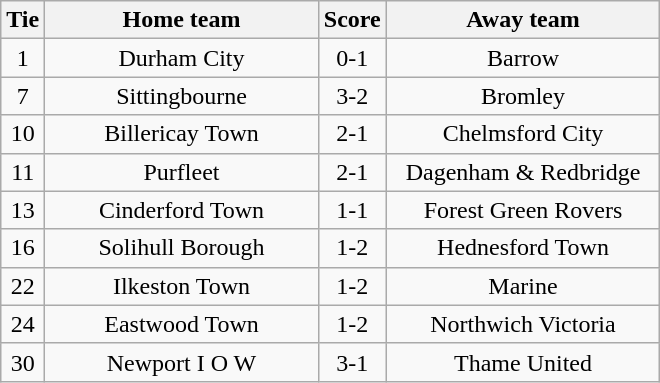<table class="wikitable" style="text-align:center;">
<tr>
<th width=20>Tie</th>
<th width=175>Home team</th>
<th width=20>Score</th>
<th width=175>Away team</th>
</tr>
<tr>
<td>1</td>
<td>Durham City</td>
<td>0-1</td>
<td>Barrow</td>
</tr>
<tr>
<td>7</td>
<td>Sittingbourne</td>
<td>3-2</td>
<td>Bromley</td>
</tr>
<tr>
<td>10</td>
<td>Billericay Town</td>
<td>2-1</td>
<td>Chelmsford City</td>
</tr>
<tr>
<td>11</td>
<td>Purfleet</td>
<td>2-1</td>
<td>Dagenham & Redbridge</td>
</tr>
<tr>
<td>13</td>
<td>Cinderford Town</td>
<td>1-1</td>
<td>Forest Green Rovers</td>
</tr>
<tr>
<td>16</td>
<td>Solihull Borough</td>
<td>1-2</td>
<td>Hednesford Town</td>
</tr>
<tr>
<td>22</td>
<td>Ilkeston Town</td>
<td>1-2</td>
<td>Marine</td>
</tr>
<tr>
<td>24</td>
<td>Eastwood Town</td>
<td>1-2</td>
<td>Northwich Victoria</td>
</tr>
<tr>
<td>30</td>
<td>Newport I O W</td>
<td>3-1</td>
<td>Thame United</td>
</tr>
</table>
